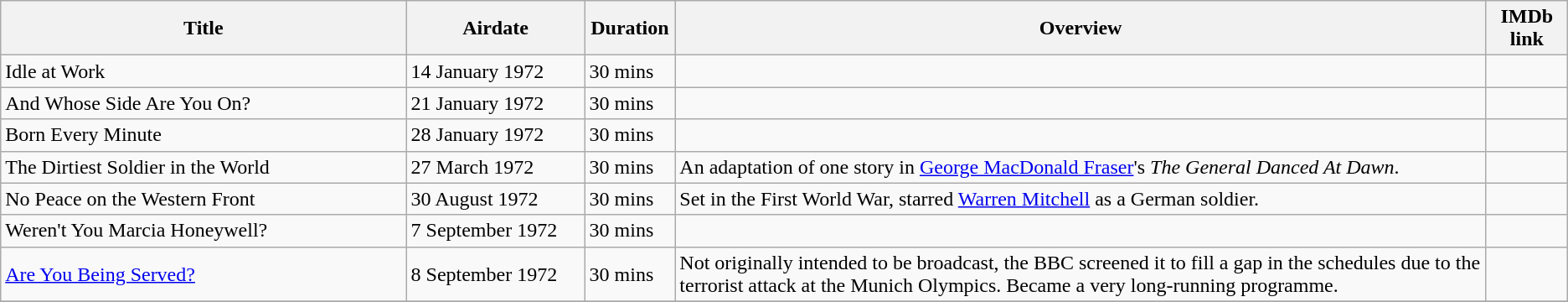<table class="wikitable">
<tr>
<th width=25%>Title</th>
<th width=11%>Airdate</th>
<th width=5%>Duration</th>
<th width=50%>Overview</th>
<th width=5%>IMDb link</th>
</tr>
<tr>
<td>Idle at Work</td>
<td>14 January 1972</td>
<td>30 mins</td>
<td></td>
<td></td>
</tr>
<tr>
<td>And Whose Side Are You On?</td>
<td>21 January 1972</td>
<td>30 mins</td>
<td></td>
<td></td>
</tr>
<tr>
<td>Born Every Minute</td>
<td>28 January 1972</td>
<td>30 mins</td>
<td></td>
<td></td>
</tr>
<tr>
<td>The Dirtiest Soldier in the World</td>
<td>27 March 1972</td>
<td>30 mins</td>
<td>An adaptation of one story in <a href='#'>George MacDonald Fraser</a>'s <em>The General Danced At Dawn</em>.</td>
<td></td>
</tr>
<tr>
<td>No Peace on the Western Front</td>
<td>30 August 1972</td>
<td>30 mins</td>
<td>Set in the First World War, starred <a href='#'>Warren Mitchell</a> as a German soldier.</td>
<td></td>
</tr>
<tr>
<td>Weren't You Marcia Honeywell?</td>
<td>7 September 1972</td>
<td>30 mins</td>
<td></td>
<td></td>
</tr>
<tr>
<td><a href='#'>Are You Being Served?</a></td>
<td>8 September 1972</td>
<td>30 mins</td>
<td>Not originally intended to be broadcast, the BBC screened it to fill a gap in the schedules due to the terrorist attack at the Munich Olympics. Became a very long-running programme.</td>
<td></td>
</tr>
<tr>
</tr>
</table>
